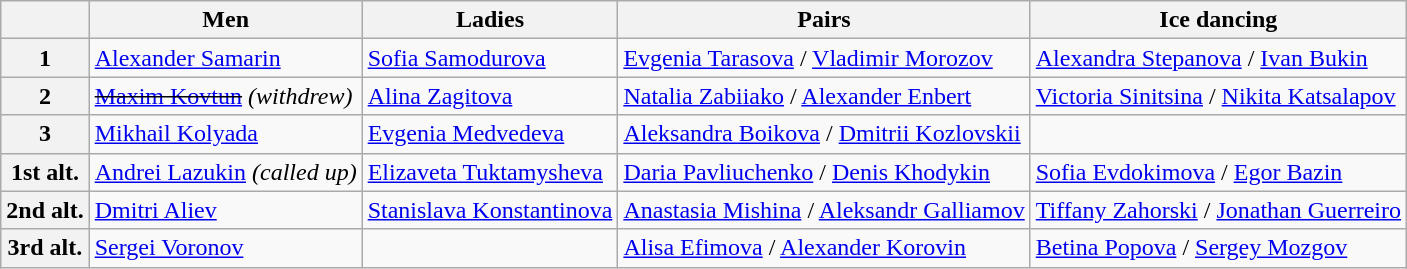<table class="wikitable">
<tr>
<th></th>
<th>Men</th>
<th>Ladies</th>
<th>Pairs</th>
<th>Ice dancing</th>
</tr>
<tr>
<th>1</th>
<td><a href='#'>Alexander Samarin</a></td>
<td><a href='#'>Sofia Samodurova</a></td>
<td><a href='#'>Evgenia Tarasova</a> / <a href='#'>Vladimir Morozov</a></td>
<td><a href='#'>Alexandra Stepanova</a> / <a href='#'>Ivan Bukin</a></td>
</tr>
<tr>
<th>2</th>
<td><s><a href='#'>Maxim Kovtun</a></s> <em>(withdrew)</em></td>
<td><a href='#'>Alina Zagitova</a></td>
<td><a href='#'>Natalia Zabiiako</a> / <a href='#'>Alexander Enbert</a></td>
<td><a href='#'>Victoria Sinitsina</a> / <a href='#'>Nikita Katsalapov</a></td>
</tr>
<tr>
<th>3</th>
<td><a href='#'>Mikhail Kolyada</a></td>
<td><a href='#'>Evgenia Medvedeva</a></td>
<td><a href='#'>Aleksandra Boikova</a> / <a href='#'>Dmitrii Kozlovskii</a></td>
<td></td>
</tr>
<tr>
<th>1st alt.</th>
<td><a href='#'>Andrei Lazukin</a> <em>(called up)</em></td>
<td><a href='#'>Elizaveta Tuktamysheva</a></td>
<td><a href='#'>Daria Pavliuchenko</a> / <a href='#'>Denis Khodykin</a></td>
<td><a href='#'>Sofia Evdokimova</a> / <a href='#'>Egor Bazin</a></td>
</tr>
<tr>
<th>2nd alt.</th>
<td><a href='#'>Dmitri Aliev</a></td>
<td><a href='#'>Stanislava Konstantinova</a></td>
<td><a href='#'>Anastasia Mishina</a> / <a href='#'>Aleksandr Galliamov</a></td>
<td><a href='#'>Tiffany Zahorski</a> / <a href='#'>Jonathan Guerreiro</a></td>
</tr>
<tr>
<th>3rd alt.</th>
<td><a href='#'>Sergei Voronov</a></td>
<td></td>
<td><a href='#'>Alisa Efimova</a> / <a href='#'>Alexander Korovin</a></td>
<td><a href='#'>Betina Popova</a> / <a href='#'>Sergey Mozgov</a></td>
</tr>
</table>
